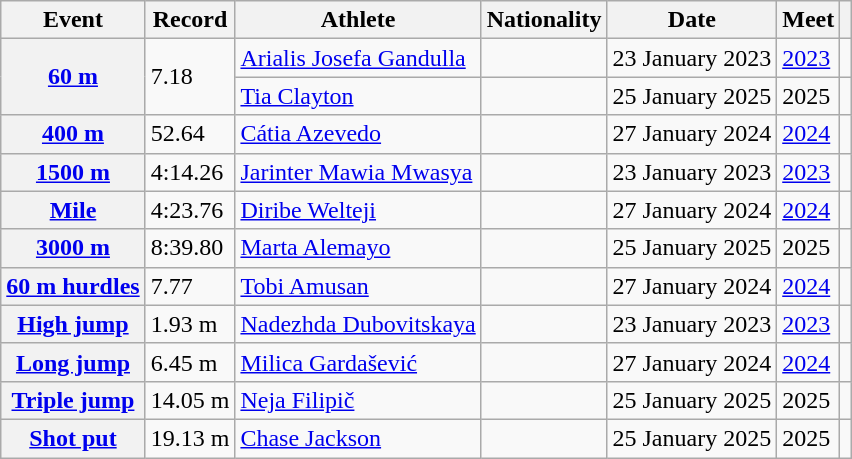<table class="wikitable plainrowheaders sticky-header">
<tr>
<th scope="col">Event</th>
<th scope="col">Record</th>
<th scope="col">Athlete</th>
<th scope="col">Nationality</th>
<th scope="col">Date</th>
<th scope="col">Meet</th>
<th scope="col"></th>
</tr>
<tr>
<th rowspan="2" scope="rowgroup"><a href='#'>60 m</a></th>
<td rowspan="2">7.18</td>
<td><a href='#'>Arialis Josefa Gandulla</a></td>
<td></td>
<td>23 January 2023</td>
<td><a href='#'>2023</a></td>
<td></td>
</tr>
<tr>
<td><a href='#'>Tia Clayton</a></td>
<td></td>
<td>25 January 2025</td>
<td>2025</td>
<td></td>
</tr>
<tr>
<th scope="row"><a href='#'>400 m</a></th>
<td>52.64</td>
<td><a href='#'>Cátia Azevedo</a></td>
<td></td>
<td>27 January 2024</td>
<td><a href='#'>2024</a></td>
<td></td>
</tr>
<tr>
<th scope="row"><a href='#'>1500 m</a></th>
<td>4:14.26</td>
<td><a href='#'>Jarinter Mawia Mwasya</a></td>
<td></td>
<td>23 January 2023</td>
<td><a href='#'>2023</a></td>
<td></td>
</tr>
<tr>
<th scope="row"><a href='#'>Mile</a></th>
<td>4:23.76</td>
<td><a href='#'>Diribe Welteji</a></td>
<td></td>
<td>27 January 2024</td>
<td><a href='#'>2024</a></td>
<td></td>
</tr>
<tr>
<th scope="row"><a href='#'>3000 m</a></th>
<td>8:39.80</td>
<td><a href='#'>Marta Alemayo</a></td>
<td></td>
<td>25 January 2025</td>
<td>2025</td>
<td></td>
</tr>
<tr>
<th scope="row"><a href='#'>60 m hurdles</a></th>
<td>7.77</td>
<td><a href='#'>Tobi Amusan</a></td>
<td></td>
<td>27 January 2024</td>
<td><a href='#'>2024</a></td>
<td></td>
</tr>
<tr>
<th scope="row"><a href='#'>High jump</a></th>
<td>1.93 m</td>
<td><a href='#'>Nadezhda Dubovitskaya</a></td>
<td></td>
<td>23 January 2023</td>
<td><a href='#'>2023</a></td>
<td></td>
</tr>
<tr>
<th scope="row"><a href='#'>Long jump</a></th>
<td>6.45 m</td>
<td><a href='#'>Milica Gardašević</a></td>
<td></td>
<td>27 January 2024</td>
<td><a href='#'>2024</a></td>
<td></td>
</tr>
<tr>
<th scope="row"><a href='#'>Triple jump</a></th>
<td>14.05 m</td>
<td><a href='#'>Neja Filipič</a></td>
<td></td>
<td>25 January 2025</td>
<td>2025</td>
<td></td>
</tr>
<tr>
<th scope="row"><a href='#'>Shot put</a></th>
<td>19.13 m</td>
<td><a href='#'>Chase Jackson</a></td>
<td></td>
<td>25 January 2025</td>
<td>2025</td>
<td></td>
</tr>
</table>
